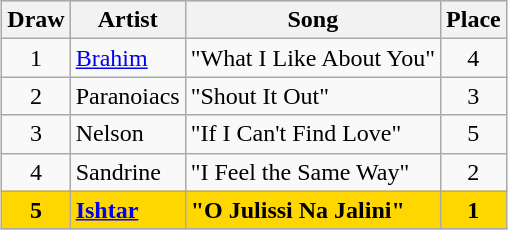<table class="sortable wikitable" style="margin: 1em auto 1em auto; text-align:center;">
<tr bgcolor="#CCCCCC">
<th>Draw</th>
<th>Artist</th>
<th>Song</th>
<th>Place</th>
</tr>
<tr>
<td>1</td>
<td align="left"><a href='#'>Brahim</a></td>
<td align="left">"What I Like About You"</td>
<td>4</td>
</tr>
<tr>
<td>2</td>
<td align="left">Paranoiacs</td>
<td align="left">"Shout It Out"</td>
<td>3</td>
</tr>
<tr>
<td>3</td>
<td align="left">Nelson</td>
<td align="left">"If I Can't Find Love"</td>
<td>5</td>
</tr>
<tr>
<td>4</td>
<td align="left">Sandrine</td>
<td align="left">"I Feel the Same Way"</td>
<td>2</td>
</tr>
<tr style="font-weight:bold; background:gold;">
<td>5</td>
<td align="left"><a href='#'>Ishtar</a></td>
<td align="left">"O Julissi Na Jalini"</td>
<td>1</td>
</tr>
</table>
